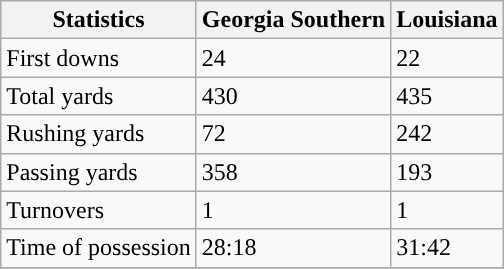<table class="wikitable">
<tr>
<th>Statistics</th>
<th>Georgia Southern</th>
<th>Louisiana</th>
</tr>
<tr>
<td>First downs</td>
<td>24</td>
<td>22</td>
</tr>
<tr>
<td>Total yards</td>
<td>430</td>
<td>435</td>
</tr>
<tr>
<td>Rushing yards</td>
<td>72</td>
<td>242</td>
</tr>
<tr>
<td>Passing yards</td>
<td>358</td>
<td>193</td>
</tr>
<tr>
<td>Turnovers</td>
<td>1</td>
<td>1</td>
</tr>
<tr>
<td>Time of possession</td>
<td>28:18</td>
<td>31:42</td>
</tr>
<tr>
</tr>
</table>
